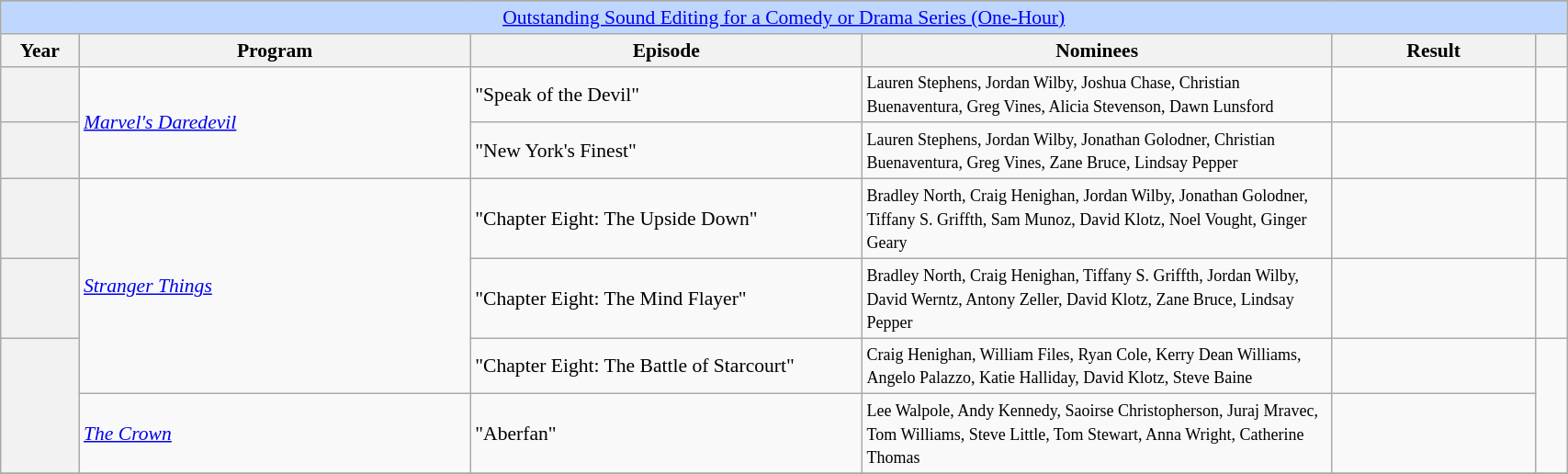<table class="wikitable plainrowheaders" style="font-size: 90%" width=90%>
<tr>
</tr>
<tr ---- bgcolor="#bfd7ff">
<td colspan=6 align=center><a href='#'>Outstanding Sound Editing for a Comedy or Drama Series (One-Hour)</a></td>
</tr>
<tr ---- bgcolor="#ebf5ff">
<th width="5%">Year</th>
<th width="25%">Program</th>
<th width="25%">Episode</th>
<th width="30%">Nominees</th>
<th width="13%">Result</th>
<th width="5%"></th>
</tr>
<tr>
<th scope=row></th>
<td rowspan="2"><em><a href='#'>Marvel's Daredevil</a></em></td>
<td>"Speak of the Devil"</td>
<td><small>Lauren Stephens, Jordan Wilby, Joshua Chase, Christian Buenaventura, Greg Vines, Alicia Stevenson, Dawn Lunsford</small></td>
<td></td>
<td></td>
</tr>
<tr>
<th scope=row></th>
<td>"New York's Finest"</td>
<td><small>Lauren Stephens, Jordan Wilby, Jonathan Golodner, Christian Buenaventura, Greg Vines, Zane Bruce, Lindsay Pepper</small></td>
<td></td>
<td></td>
</tr>
<tr>
<th scope=row></th>
<td rowspan="3"><em><a href='#'>Stranger Things</a></em></td>
<td>"Chapter Eight: The Upside Down"</td>
<td><small>Bradley North, Craig Henighan, Jordan Wilby, Jonathan Golodner, Tiffany S. Griffth, Sam Munoz, David Klotz, Noel Vought, Ginger Geary</small></td>
<td></td>
<td></td>
</tr>
<tr>
<th scope=row></th>
<td>"Chapter Eight: The Mind Flayer"</td>
<td><small>Bradley North, Craig Henighan, Tiffany S. Griffth, Jordan Wilby, David Werntz, Antony Zeller, David Klotz, Zane Bruce, Lindsay Pepper</small></td>
<td></td>
<td></td>
</tr>
<tr>
<th scope=row rowspan="2"></th>
<td>"Chapter Eight: The Battle of Starcourt"</td>
<td><small>Craig Henighan, William Files, Ryan Cole, Kerry Dean Williams, Angelo Palazzo, Katie Halliday, David Klotz, Steve Baine</small></td>
<td></td>
<td rowspan="2"></td>
</tr>
<tr>
<td><em><a href='#'>The Crown</a></em></td>
<td>"Aberfan"</td>
<td><small>Lee Walpole, Andy Kennedy, Saoirse Christopherson, Juraj Mravec, Tom Williams, Steve Little, Tom Stewart, Anna Wright, Catherine Thomas</small></td>
<td></td>
</tr>
<tr>
</tr>
</table>
